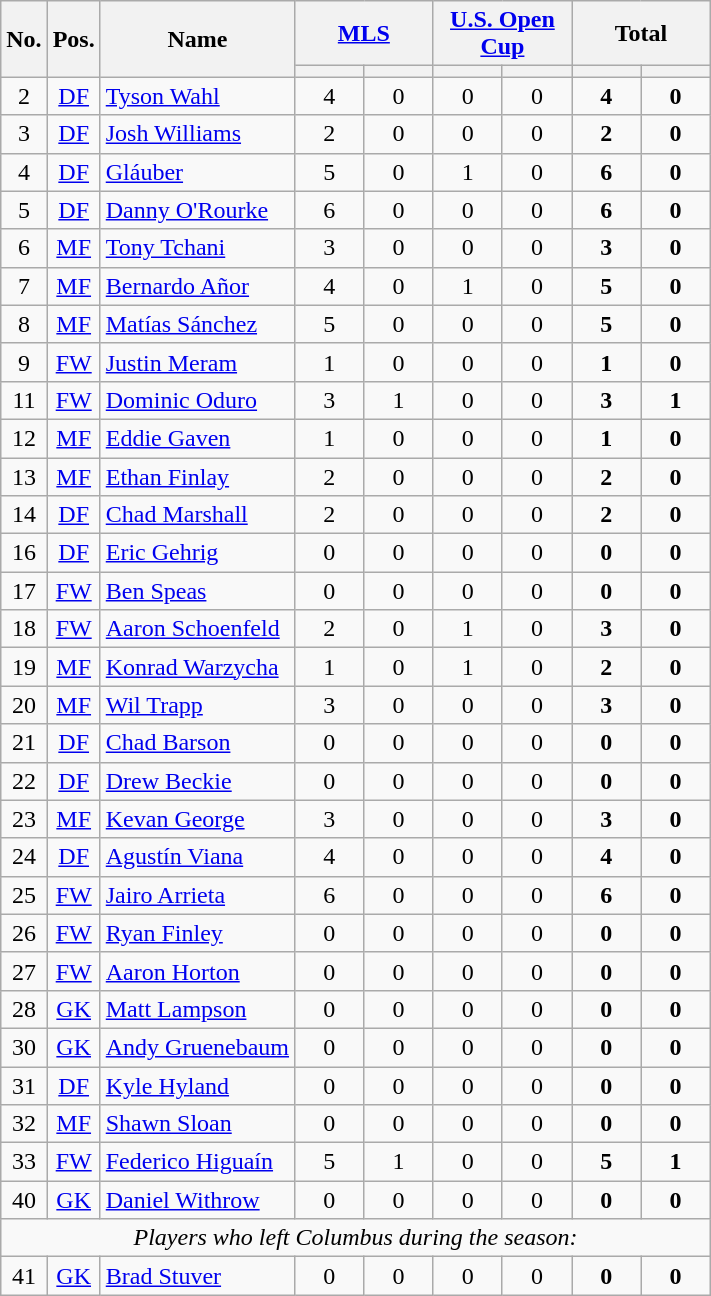<table class="wikitable sortable" style="text-align: center;">
<tr>
<th rowspan=2>No.</th>
<th rowspan=2>Pos.</th>
<th rowspan=2>Name</th>
<th colspan=2 style="width:85px;"><a href='#'>MLS</a></th>
<th colspan=2 style="width:85px;"><a href='#'>U.S. Open Cup</a></th>
<th colspan=2 style="width:85px;"><strong>Total</strong></th>
</tr>
<tr>
<th></th>
<th></th>
<th></th>
<th></th>
<th></th>
<th></th>
</tr>
<tr>
<td>2</td>
<td><a href='#'>DF</a></td>
<td align=left> <a href='#'>Tyson Wahl</a></td>
<td>4</td>
<td>0</td>
<td>0</td>
<td>0</td>
<td><strong>4</strong></td>
<td><strong>0</strong></td>
</tr>
<tr>
<td>3</td>
<td><a href='#'>DF</a></td>
<td align=left> <a href='#'>Josh Williams</a></td>
<td>2</td>
<td>0</td>
<td>0</td>
<td>0</td>
<td><strong>2</strong></td>
<td><strong>0</strong></td>
</tr>
<tr>
<td>4</td>
<td><a href='#'>DF</a></td>
<td align=left> <a href='#'>Gláuber</a></td>
<td>5</td>
<td>0</td>
<td>1</td>
<td>0</td>
<td><strong>6</strong></td>
<td><strong>0</strong></td>
</tr>
<tr>
<td>5</td>
<td><a href='#'>DF</a></td>
<td align=left> <a href='#'>Danny O'Rourke</a></td>
<td>6</td>
<td>0</td>
<td>0</td>
<td>0</td>
<td><strong>6</strong></td>
<td><strong>0</strong></td>
</tr>
<tr>
<td>6</td>
<td><a href='#'>MF</a></td>
<td align=left> <a href='#'>Tony Tchani</a></td>
<td>3</td>
<td>0</td>
<td>0</td>
<td>0</td>
<td><strong>3</strong></td>
<td><strong>0</strong></td>
</tr>
<tr>
<td>7</td>
<td><a href='#'>MF</a></td>
<td align=left> <a href='#'>Bernardo Añor</a></td>
<td>4</td>
<td>0</td>
<td>1</td>
<td>0</td>
<td><strong>5</strong></td>
<td><strong>0</strong></td>
</tr>
<tr>
<td>8</td>
<td><a href='#'>MF</a></td>
<td align=left> <a href='#'>Matías Sánchez</a></td>
<td>5</td>
<td>0</td>
<td>0</td>
<td>0</td>
<td><strong>5</strong></td>
<td><strong>0</strong></td>
</tr>
<tr>
<td>9</td>
<td><a href='#'>FW</a></td>
<td align=left> <a href='#'>Justin Meram</a></td>
<td>1</td>
<td>0</td>
<td>0</td>
<td>0</td>
<td><strong>1</strong></td>
<td><strong>0</strong></td>
</tr>
<tr>
<td>11</td>
<td><a href='#'>FW</a></td>
<td align=left> <a href='#'>Dominic Oduro</a></td>
<td>3</td>
<td>1</td>
<td>0</td>
<td>0</td>
<td><strong>3</strong></td>
<td><strong>1</strong></td>
</tr>
<tr>
<td>12</td>
<td><a href='#'>MF</a></td>
<td align=left> <a href='#'>Eddie Gaven</a></td>
<td>1</td>
<td>0</td>
<td>0</td>
<td>0</td>
<td><strong>1</strong></td>
<td><strong>0</strong></td>
</tr>
<tr>
<td>13</td>
<td><a href='#'>MF</a></td>
<td align=left> <a href='#'>Ethan Finlay</a></td>
<td>2</td>
<td>0</td>
<td>0</td>
<td>0</td>
<td><strong>2</strong></td>
<td><strong>0</strong></td>
</tr>
<tr>
<td>14</td>
<td><a href='#'>DF</a></td>
<td align=left> <a href='#'>Chad Marshall</a></td>
<td>2</td>
<td>0</td>
<td>0</td>
<td>0</td>
<td><strong>2</strong></td>
<td><strong>0</strong></td>
</tr>
<tr>
<td>16</td>
<td><a href='#'>DF</a></td>
<td align=left> <a href='#'>Eric Gehrig</a></td>
<td>0</td>
<td>0</td>
<td>0</td>
<td>0</td>
<td><strong>0</strong></td>
<td><strong>0</strong></td>
</tr>
<tr>
<td>17</td>
<td><a href='#'>FW</a></td>
<td align=left> <a href='#'>Ben Speas</a></td>
<td>0</td>
<td>0</td>
<td>0</td>
<td>0</td>
<td><strong>0</strong></td>
<td><strong>0</strong></td>
</tr>
<tr>
<td>18</td>
<td><a href='#'>FW</a></td>
<td align=left> <a href='#'>Aaron Schoenfeld</a></td>
<td>2</td>
<td>0</td>
<td>1</td>
<td>0</td>
<td><strong>3</strong></td>
<td><strong>0</strong></td>
</tr>
<tr>
<td>19</td>
<td><a href='#'>MF</a></td>
<td align=left> <a href='#'>Konrad Warzycha</a></td>
<td>1</td>
<td>0</td>
<td>1</td>
<td>0</td>
<td><strong>2</strong></td>
<td><strong>0</strong></td>
</tr>
<tr>
<td>20</td>
<td><a href='#'>MF</a></td>
<td align=left> <a href='#'>Wil Trapp</a></td>
<td>3</td>
<td>0</td>
<td>0</td>
<td>0</td>
<td><strong>3</strong></td>
<td><strong>0</strong></td>
</tr>
<tr>
<td>21</td>
<td><a href='#'>DF</a></td>
<td align=left> <a href='#'>Chad Barson</a></td>
<td>0</td>
<td>0</td>
<td>0</td>
<td>0</td>
<td><strong>0</strong></td>
<td><strong>0</strong></td>
</tr>
<tr>
<td>22</td>
<td><a href='#'>DF</a></td>
<td align=left> <a href='#'>Drew Beckie</a></td>
<td>0</td>
<td>0</td>
<td>0</td>
<td>0</td>
<td><strong>0</strong></td>
<td><strong>0</strong></td>
</tr>
<tr>
<td>23</td>
<td><a href='#'>MF</a></td>
<td align=left> <a href='#'>Kevan George</a></td>
<td>3</td>
<td>0</td>
<td>0</td>
<td>0</td>
<td><strong>3</strong></td>
<td><strong>0</strong></td>
</tr>
<tr>
<td>24</td>
<td><a href='#'>DF</a></td>
<td align=left> <a href='#'>Agustín Viana</a></td>
<td>4</td>
<td>0</td>
<td>0</td>
<td>0</td>
<td><strong>4</strong></td>
<td><strong>0</strong></td>
</tr>
<tr>
<td>25</td>
<td><a href='#'>FW</a></td>
<td align=left> <a href='#'>Jairo Arrieta</a></td>
<td>6</td>
<td>0</td>
<td>0</td>
<td>0</td>
<td><strong>6</strong></td>
<td><strong>0</strong></td>
</tr>
<tr>
<td>26</td>
<td><a href='#'>FW</a></td>
<td align=left> <a href='#'>Ryan Finley</a></td>
<td>0</td>
<td>0</td>
<td>0</td>
<td>0</td>
<td><strong>0</strong></td>
<td><strong>0</strong></td>
</tr>
<tr>
<td>27</td>
<td><a href='#'>FW</a></td>
<td align=left> <a href='#'>Aaron Horton</a></td>
<td>0</td>
<td>0</td>
<td>0</td>
<td>0</td>
<td><strong>0</strong></td>
<td><strong>0</strong></td>
</tr>
<tr>
<td>28</td>
<td><a href='#'>GK</a></td>
<td align=left> <a href='#'>Matt Lampson</a></td>
<td>0</td>
<td>0</td>
<td>0</td>
<td>0</td>
<td><strong>0</strong></td>
<td><strong>0</strong></td>
</tr>
<tr>
<td>30</td>
<td><a href='#'>GK</a></td>
<td align=left> <a href='#'>Andy Gruenebaum</a></td>
<td>0</td>
<td>0</td>
<td>0</td>
<td>0</td>
<td><strong>0</strong></td>
<td><strong>0</strong></td>
</tr>
<tr>
<td>31</td>
<td><a href='#'>DF</a></td>
<td align=left> <a href='#'>Kyle Hyland</a></td>
<td>0</td>
<td>0</td>
<td>0</td>
<td>0</td>
<td><strong>0</strong></td>
<td><strong>0</strong></td>
</tr>
<tr>
<td>32</td>
<td><a href='#'>MF</a></td>
<td align=left> <a href='#'>Shawn Sloan</a></td>
<td>0</td>
<td>0</td>
<td>0</td>
<td>0</td>
<td><strong>0</strong></td>
<td><strong>0</strong></td>
</tr>
<tr>
<td>33</td>
<td><a href='#'>FW</a></td>
<td align=left> <a href='#'>Federico Higuaín</a></td>
<td>5</td>
<td>1</td>
<td>0</td>
<td>0</td>
<td><strong>5</strong></td>
<td><strong>1</strong></td>
</tr>
<tr>
<td>40</td>
<td><a href='#'>GK</a></td>
<td align=left> <a href='#'>Daniel Withrow</a></td>
<td>0</td>
<td>0</td>
<td>0</td>
<td>0</td>
<td><strong>0</strong></td>
<td><strong>0</strong></td>
</tr>
<tr>
<td colspan=9 align=center><em>Players who left Columbus during the season:</em></td>
</tr>
<tr>
<td>41</td>
<td><a href='#'>GK</a></td>
<td align=left> <a href='#'>Brad Stuver</a></td>
<td>0</td>
<td>0</td>
<td>0</td>
<td>0</td>
<td><strong>0</strong></td>
<td><strong>0</strong></td>
</tr>
</table>
